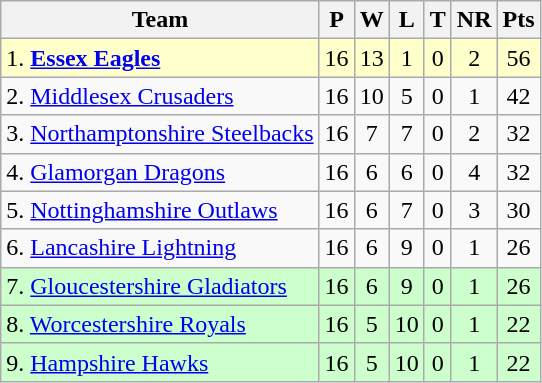<table class="wikitable" style="text-align: center;">
<tr>
<th>Team</th>
<th>P</th>
<th>W</th>
<th>L</th>
<th>T</th>
<th>NR</th>
<th>Pts</th>
</tr>
<tr style="background: #ffffcc;">
<td style="text-align:left;">1. <strong><a href='#'>Essex Eagles</a></strong></td>
<td>16</td>
<td>13</td>
<td>1</td>
<td>0</td>
<td>2</td>
<td>56</td>
</tr>
<tr>
<td style="text-align:left;">2. <a href='#'>Middlesex Crusaders</a></td>
<td>16</td>
<td>10</td>
<td>5</td>
<td>0</td>
<td>1</td>
<td>42</td>
</tr>
<tr>
<td style="text-align:left;">3. <a href='#'>Northamptonshire Steelbacks</a></td>
<td>16</td>
<td>7</td>
<td>7</td>
<td>0</td>
<td>2</td>
<td>32</td>
</tr>
<tr>
<td style="text-align:left;">4. <a href='#'>Glamorgan Dragons</a></td>
<td>16</td>
<td>6</td>
<td>6</td>
<td>0</td>
<td>4</td>
<td>32</td>
</tr>
<tr>
<td style="text-align:left;">5. <a href='#'>Nottinghamshire Outlaws</a></td>
<td>16</td>
<td>6</td>
<td>7</td>
<td>0</td>
<td>3</td>
<td>30</td>
</tr>
<tr>
<td style="text-align:left;">6. <a href='#'>Lancashire Lightning</a></td>
<td>16</td>
<td>6</td>
<td>9</td>
<td>0</td>
<td>1</td>
<td>26</td>
</tr>
<tr style="background: #ccffcc;">
<td style="text-align:left;">7. <a href='#'>Gloucestershire Gladiators</a></td>
<td>16</td>
<td>6</td>
<td>9</td>
<td>0</td>
<td>1</td>
<td>26</td>
</tr>
<tr style="background: #ccffcc;">
<td style="text-align:left;">8. <a href='#'>Worcestershire Royals</a></td>
<td>16</td>
<td>5</td>
<td>10</td>
<td>0</td>
<td>1</td>
<td>22</td>
</tr>
<tr style="background: #ccffcc;">
<td style="text-align:left;">9. <a href='#'>Hampshire Hawks</a></td>
<td>16</td>
<td>5</td>
<td>10</td>
<td>0</td>
<td>1</td>
<td>22</td>
</tr>
</table>
